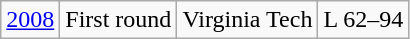<table class="wikitable">
<tr align="center">
<td><a href='#'>2008</a></td>
<td>First round</td>
<td>Virginia Tech</td>
<td>L 62–94</td>
</tr>
</table>
